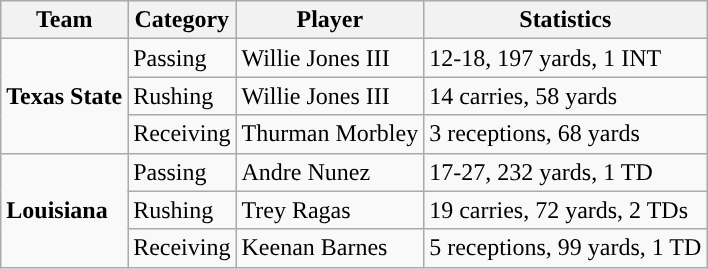<table class="wikitable">
<tr>
<th>Team</th>
<th>Category</th>
<th>Player</th>
<th>Statistics</th>
</tr>
<tr>
<td rowspan=3><strong>Texas State</strong></td>
<td>Passing</td>
<td>Willie Jones III</td>
<td>12-18, 197 yards, 1 INT</td>
</tr>
<tr>
<td>Rushing</td>
<td>Willie Jones III</td>
<td>14 carries, 58 yards</td>
</tr>
<tr>
<td>Receiving</td>
<td>Thurman Morbley</td>
<td>3 receptions, 68 yards</td>
</tr>
<tr>
<td rowspan=3><strong>Louisiana</strong></td>
<td>Passing</td>
<td>Andre Nunez</td>
<td>17-27, 232 yards, 1 TD</td>
</tr>
<tr>
<td>Rushing</td>
<td>Trey Ragas</td>
<td>19 carries, 72 yards, 2 TDs</td>
</tr>
<tr>
<td>Receiving</td>
<td>Keenan Barnes</td>
<td>5 receptions, 99 yards, 1 TD</td>
</tr>
</table>
